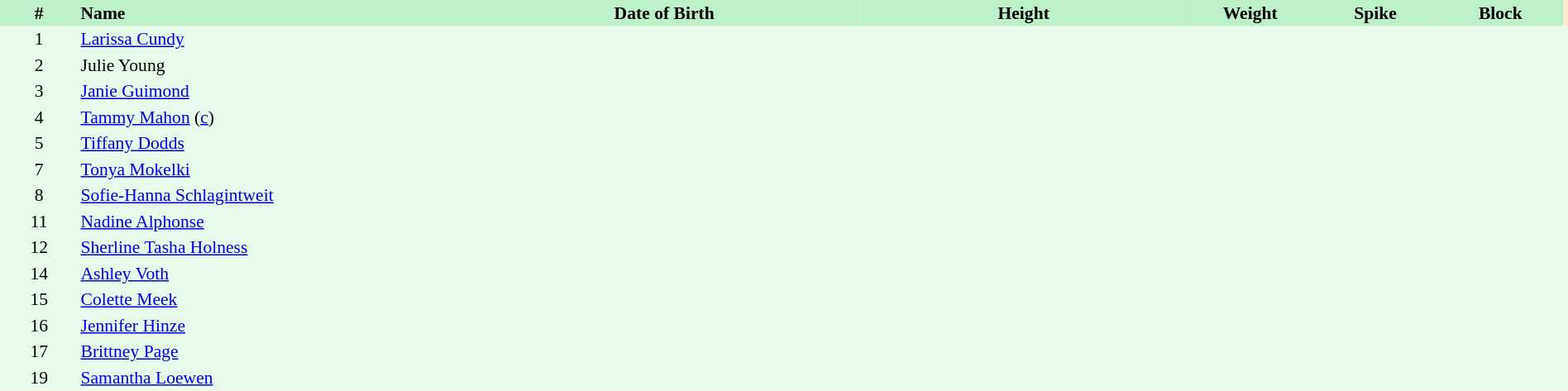<table border=0 cellpadding=2 cellspacing=0  |- bgcolor=#FFECCE style="text-align:center; font-size:90%;" width=100%>
<tr bgcolor=#BBF0C9>
<th width=5%>#</th>
<th width=25% align=left>Name</th>
<th width=25%>Date of Birth</th>
<th width=21%>Height</th>
<th width=8%>Weight</th>
<th width=8%>Spike</th>
<th width=8%>Block</th>
</tr>
<tr bgcolor=#E7FAEC>
<td>1</td>
<td align=left><a href='#'>Larissa Cundy</a></td>
<td></td>
<td></td>
<td></td>
<td></td>
<td></td>
<td></td>
</tr>
<tr bgcolor=#E7FAEC>
<td>2</td>
<td align=left>Julie Young</td>
<td></td>
<td></td>
<td></td>
<td></td>
<td></td>
<td></td>
</tr>
<tr bgcolor=#E7FAEC>
<td>3</td>
<td align=left><a href='#'>Janie Guimond</a></td>
<td></td>
<td></td>
<td></td>
<td></td>
<td></td>
<td></td>
</tr>
<tr bgcolor=#E7FAEC>
<td>4</td>
<td align=left><a href='#'>Tammy Mahon</a> (<a href='#'>c</a>)</td>
<td></td>
<td></td>
<td></td>
<td></td>
<td></td>
<td></td>
</tr>
<tr bgcolor=#E7FAEC>
<td>5</td>
<td align=left><a href='#'>Tiffany Dodds</a></td>
<td></td>
<td></td>
<td></td>
<td></td>
<td></td>
<td></td>
</tr>
<tr bgcolor=#E7FAEC>
<td>7</td>
<td align=left><a href='#'>Tonya Mokelki</a></td>
<td></td>
<td></td>
<td></td>
<td></td>
<td></td>
<td></td>
</tr>
<tr bgcolor=#E7FAEC>
<td>8</td>
<td align=left><a href='#'>Sofie-Hanna Schlagintweit</a></td>
<td></td>
<td></td>
<td></td>
<td></td>
<td></td>
<td></td>
</tr>
<tr bgcolor=#E7FAEC>
<td>11</td>
<td align=left><a href='#'>Nadine Alphonse</a></td>
<td></td>
<td></td>
<td></td>
<td></td>
<td></td>
<td></td>
</tr>
<tr bgcolor=#E7FAEC>
<td>12</td>
<td align=left><a href='#'>Sherline Tasha Holness</a></td>
<td></td>
<td></td>
<td></td>
<td></td>
<td></td>
<td></td>
</tr>
<tr bgcolor=#E7FAEC>
<td>14</td>
<td align=left><a href='#'>Ashley Voth</a></td>
<td></td>
<td></td>
<td></td>
<td></td>
<td></td>
<td></td>
</tr>
<tr bgcolor=#E7FAEC>
<td>15</td>
<td align=left><a href='#'>Colette Meek</a></td>
<td></td>
<td></td>
<td></td>
<td></td>
<td></td>
<td></td>
</tr>
<tr bgcolor=#E7FAEC>
<td>16</td>
<td align=left><a href='#'>Jennifer Hinze</a></td>
<td></td>
<td></td>
<td></td>
<td></td>
<td></td>
<td></td>
</tr>
<tr bgcolor=#E7FAEC>
<td>17</td>
<td align=left><a href='#'>Brittney Page</a></td>
<td></td>
<td></td>
<td></td>
<td></td>
<td></td>
<td></td>
</tr>
<tr bgcolor=#E7FAEC>
<td>19</td>
<td align=left><a href='#'>Samantha Loewen</a></td>
<td></td>
<td></td>
<td></td>
<td></td>
<td></td>
<td></td>
</tr>
</table>
